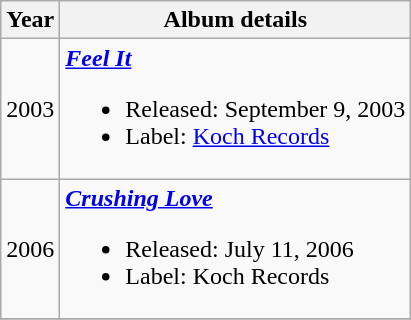<table class="wikitable" style="text-align:center;">
<tr>
<th rowspan="1">Year</th>
<th rowspan="1">Album details</th>
</tr>
<tr>
<td>2003</td>
<td align="left"><strong><em><a href='#'>Feel It</a></em></strong><br><ul><li>Released: September 9, 2003</li><li>Label: <a href='#'>Koch Records</a></li></ul></td>
</tr>
<tr>
<td>2006</td>
<td align="left"><strong><em><a href='#'>Crushing Love</a></em></strong><br><ul><li>Released: July 11, 2006</li><li>Label: Koch Records</li></ul></td>
</tr>
<tr>
</tr>
</table>
